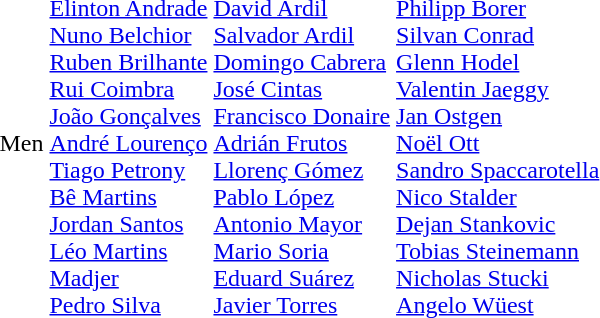<table>
<tr>
<td>Men</td>
<td><br> <a href='#'>Elinton Andrade</a><br><a href='#'>Nuno Belchior</a><br><a href='#'>Ruben Brilhante</a><br><a href='#'>Rui Coimbra</a><br><a href='#'>João Gonçalves</a><br><a href='#'>André Lourenço</a><br><a href='#'>Tiago Petrony</a><br><a href='#'>Bê Martins</a><br><a href='#'>Jordan Santos</a><br><a href='#'>Léo Martins</a><br><a href='#'>Madjer</a><br><a href='#'>Pedro Silva</a></td>
<td><br><a href='#'>David Ardil</a><br><a href='#'>Salvador Ardil</a><br><a href='#'>Domingo Cabrera</a><br><a href='#'>José Cintas</a><br><a href='#'>Francisco Donaire</a><br><a href='#'>Adrián Frutos</a><br><a href='#'>Llorenç Gómez</a><br><a href='#'>Pablo López</a><br><a href='#'>Antonio Mayor</a><br><a href='#'>Mario Soria</a><br><a href='#'>Eduard Suárez</a><br><a href='#'>Javier Torres</a></td>
<td><br><a href='#'>Philipp Borer</a><br><a href='#'>Silvan Conrad</a><br><a href='#'>Glenn Hodel</a><br><a href='#'>Valentin Jaeggy</a><br><a href='#'>Jan Ostgen</a><br><a href='#'>Noël Ott</a><br><a href='#'>Sandro Spaccarotella</a><br><a href='#'>Nico Stalder</a><br><a href='#'>Dejan Stankovic</a><br><a href='#'>Tobias Steinemann</a><br><a href='#'>Nicholas Stucki</a><br><a href='#'>Angelo Wüest</a></td>
</tr>
</table>
